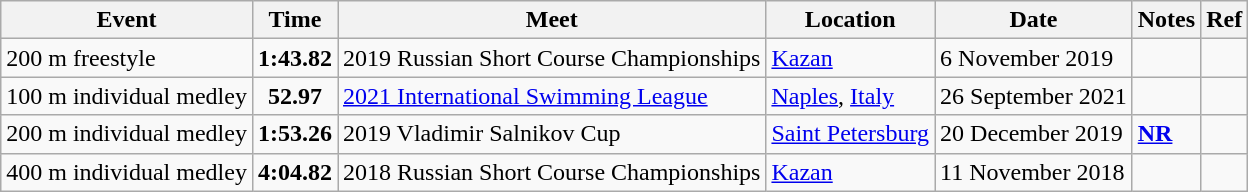<table class="wikitable">
<tr>
<th>Event</th>
<th>Time</th>
<th>Meet</th>
<th>Location</th>
<th>Date</th>
<th>Notes</th>
<th>Ref</th>
</tr>
<tr>
<td>200 m freestyle</td>
<td style="text-align:center;"><strong>1:43.82</strong></td>
<td>2019 Russian Short Course Championships</td>
<td><a href='#'>Kazan</a></td>
<td>6 November 2019</td>
<td></td>
<td style="text-align:center;"></td>
</tr>
<tr>
<td>100 m individual medley</td>
<td style="text-align:center;"><strong>52.97</strong></td>
<td><a href='#'>2021 International Swimming League</a></td>
<td><a href='#'>Naples</a>, <a href='#'>Italy</a></td>
<td>26 September 2021</td>
<td></td>
<td style="text-align:center;"></td>
</tr>
<tr>
<td>200 m individual medley</td>
<td style="text-align:center;"><strong>1:53.26</strong></td>
<td>2019 Vladimir Salnikov Cup</td>
<td><a href='#'>Saint Petersburg</a></td>
<td>20 December 2019</td>
<td><strong><a href='#'>NR</a></strong></td>
<td style="text-align:center;"></td>
</tr>
<tr>
<td>400 m individual medley</td>
<td style="text-align:center;"><strong>4:04.82</strong></td>
<td>2018 Russian Short Course Championships</td>
<td><a href='#'>Kazan</a></td>
<td>11 November 2018</td>
<td></td>
<td style="text-align:center;"></td>
</tr>
</table>
